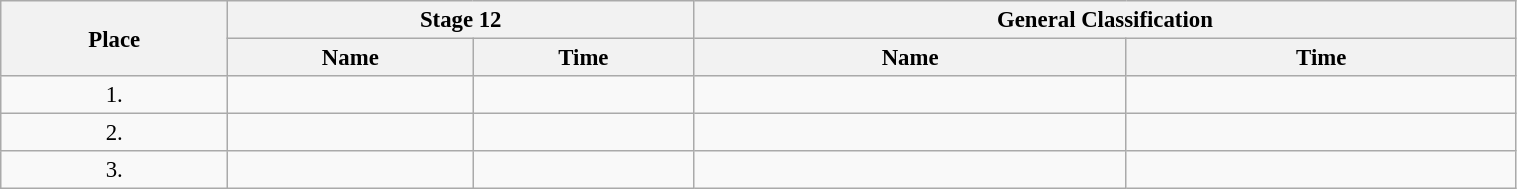<table class=wikitable style="font-size:95%" width="80%">
<tr>
<th rowspan="2">Place</th>
<th colspan="2">Stage 12</th>
<th colspan="2">General Classification</th>
</tr>
<tr>
<th>Name</th>
<th>Time</th>
<th>Name</th>
<th>Time</th>
</tr>
<tr>
<td align="center">1.</td>
<td></td>
<td></td>
<td></td>
<td></td>
</tr>
<tr>
<td align="center">2.</td>
<td></td>
<td></td>
<td></td>
<td></td>
</tr>
<tr>
<td align="center">3.</td>
<td></td>
<td></td>
<td></td>
<td></td>
</tr>
</table>
